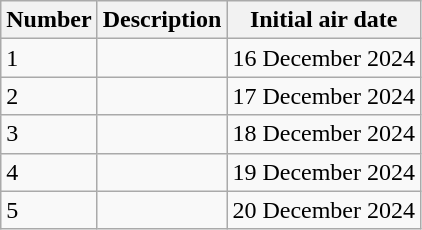<table class="wikitable">
<tr>
<th>Number</th>
<th>Description</th>
<th>Initial air date</th>
</tr>
<tr>
<td>1</td>
<td></td>
<td>16 December 2024</td>
</tr>
<tr>
<td>2</td>
<td></td>
<td>17 December 2024</td>
</tr>
<tr>
<td>3</td>
<td></td>
<td>18 December 2024</td>
</tr>
<tr>
<td>4</td>
<td></td>
<td>19 December 2024</td>
</tr>
<tr>
<td>5</td>
<td></td>
<td>20 December 2024</td>
</tr>
</table>
